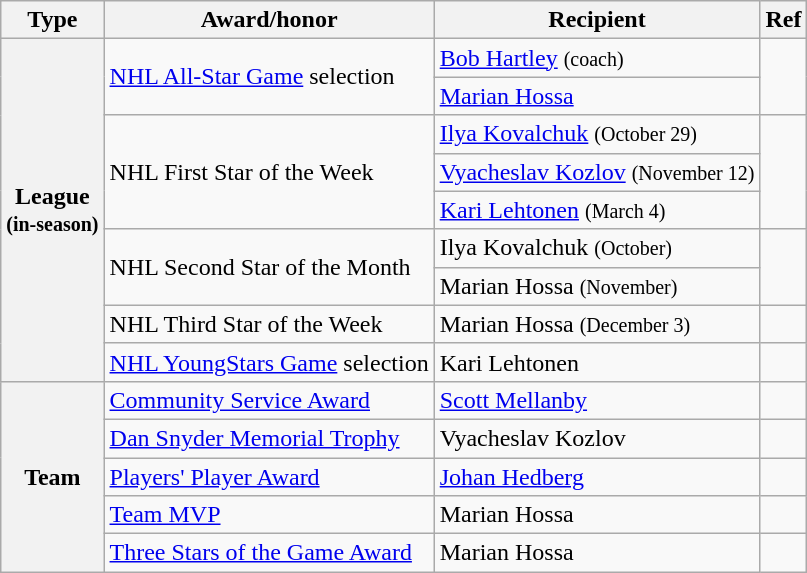<table class="wikitable">
<tr>
<th scope="col">Type</th>
<th scope="col">Award/honor</th>
<th scope="col">Recipient</th>
<th scope="col">Ref</th>
</tr>
<tr>
<th scope="row" rowspan="9">League<br><small>(in-season)</small></th>
<td rowspan="2"><a href='#'>NHL All-Star Game</a> selection</td>
<td><a href='#'>Bob Hartley</a> <small>(coach)</small></td>
<td rowspan="2"></td>
</tr>
<tr>
<td><a href='#'>Marian Hossa</a></td>
</tr>
<tr>
<td rowspan="3">NHL First Star of the Week</td>
<td><a href='#'>Ilya Kovalchuk</a> <small>(October 29)</small></td>
<td rowspan="3"></td>
</tr>
<tr>
<td><a href='#'>Vyacheslav Kozlov</a> <small>(November 12)</small></td>
</tr>
<tr>
<td><a href='#'>Kari Lehtonen</a> <small>(March 4)</small></td>
</tr>
<tr>
<td rowspan="2">NHL Second Star of the Month</td>
<td>Ilya Kovalchuk <small>(October)</small></td>
<td rowspan="2"></td>
</tr>
<tr>
<td>Marian Hossa <small>(November)</small></td>
</tr>
<tr>
<td>NHL Third Star of the Week</td>
<td>Marian Hossa <small>(December 3)</small></td>
<td></td>
</tr>
<tr>
<td><a href='#'>NHL YoungStars Game</a> selection</td>
<td>Kari Lehtonen</td>
<td></td>
</tr>
<tr>
<th scope="row" rowspan="6">Team</th>
<td><a href='#'>Community Service Award</a></td>
<td><a href='#'>Scott Mellanby</a></td>
<td></td>
</tr>
<tr>
<td><a href='#'>Dan Snyder Memorial Trophy</a></td>
<td>Vyacheslav Kozlov</td>
<td></td>
</tr>
<tr>
<td><a href='#'>Players' Player Award</a></td>
<td><a href='#'>Johan Hedberg</a></td>
<td></td>
</tr>
<tr>
<td><a href='#'>Team MVP</a></td>
<td>Marian Hossa</td>
<td></td>
</tr>
<tr>
<td><a href='#'>Three Stars of the Game Award</a></td>
<td>Marian Hossa</td>
<td></td>
</tr>
</table>
